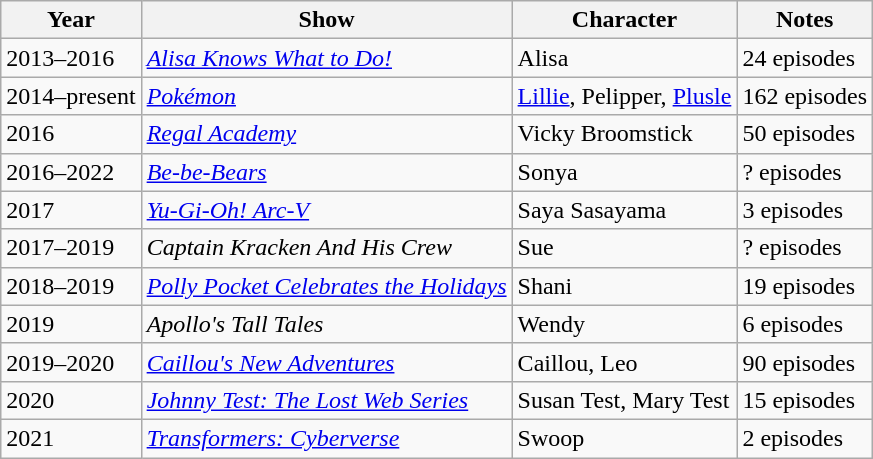<table class="wikitable">
<tr>
<th>Year</th>
<th>Show</th>
<th>Character</th>
<th>Notes</th>
</tr>
<tr>
<td>2013–2016</td>
<td><em><a href='#'>Alisa Knows What to Do!</a></em></td>
<td>Alisa</td>
<td>24 episodes</td>
</tr>
<tr>
<td>2014–present</td>
<td><em><a href='#'>Pokémon</a></em></td>
<td><a href='#'>Lillie</a>, Pelipper, <a href='#'>Plusle</a></td>
<td>162 episodes</td>
</tr>
<tr>
<td>2016</td>
<td><em><a href='#'>Regal Academy</a></em></td>
<td>Vicky Broomstick</td>
<td>50 episodes</td>
</tr>
<tr>
<td>2016–2022</td>
<td><em><a href='#'>Be-be-Bears</a></em></td>
<td>Sonya</td>
<td>? episodes</td>
</tr>
<tr>
<td>2017</td>
<td><em><a href='#'>Yu-Gi-Oh! Arc-V</a></em></td>
<td>Saya Sasayama</td>
<td>3 episodes</td>
</tr>
<tr>
<td>2017–2019</td>
<td><em>Captain Kracken And His Crew</em></td>
<td>Sue</td>
<td>? episodes</td>
</tr>
<tr>
<td>2018–2019</td>
<td><em><a href='#'>Polly Pocket Celebrates the Holidays</a></em></td>
<td>Shani</td>
<td>19 episodes</td>
</tr>
<tr>
<td>2019</td>
<td><em>Apollo's Tall Tales</em></td>
<td>Wendy</td>
<td>6 episodes</td>
</tr>
<tr>
<td>2019–2020</td>
<td><em><a href='#'>Caillou's New Adventures</a></em></td>
<td>Caillou, Leo</td>
<td>90 episodes</td>
</tr>
<tr>
<td>2020</td>
<td><em><a href='#'>Johnny Test: The Lost Web Series</a></em></td>
<td>Susan Test, Mary Test</td>
<td>15 episodes</td>
</tr>
<tr>
<td>2021</td>
<td><em><a href='#'>Transformers: Cyberverse</a></em></td>
<td>Swoop</td>
<td>2 episodes</td>
</tr>
</table>
